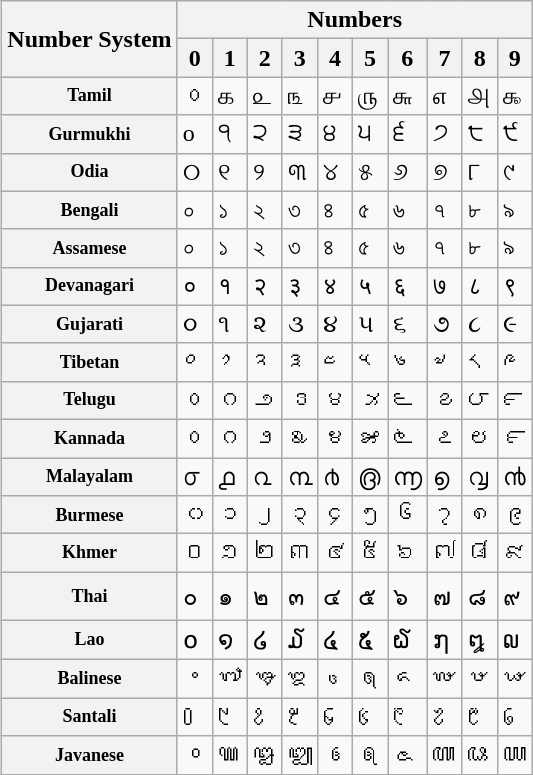<table class="wikitable Unicode" border="1" style="text-align:left; font-size:100%;" align=right>
<tr>
<th rowspan=2>Number System</th>
<th colspan=10>Numbers</th>
</tr>
<tr>
<th>0</th>
<th>1</th>
<th>2</th>
<th>3</th>
<th>4</th>
<th>5</th>
<th>6</th>
<th>7</th>
<th>8</th>
<th>9</th>
</tr>
<tr>
<th style="font-size: 75%;">Tamil</th>
<td>೦</td>
<td>௧</td>
<td>௨</td>
<td>௩</td>
<td>௪</td>
<td>௫</td>
<td>௬</td>
<td>௭</td>
<td>௮</td>
<td>௯</td>
</tr>
<tr>
<th style="font-size: 75%;">Gurmukhi</th>
<td>o</td>
<td>੧</td>
<td>੨</td>
<td>੩</td>
<td>੪</td>
<td>੫</td>
<td>੬</td>
<td>੭</td>
<td>੮</td>
<td>੯</td>
</tr>
<tr>
<th style="font-size: 75%;">Odia</th>
<td>୦</td>
<td>୧</td>
<td>୨</td>
<td>୩</td>
<td>୪</td>
<td>୫</td>
<td>୬</td>
<td>୭</td>
<td>୮</td>
<td>୯</td>
</tr>
<tr>
<th style="font-size: 75%;">Bengali</th>
<td>০</td>
<td>১</td>
<td>২</td>
<td>৩</td>
<td>৪</td>
<td>৫</td>
<td>৬</td>
<td>৭</td>
<td>৮</td>
<td>৯</td>
</tr>
<tr>
<th style="font-size: 75%;">Assamese</th>
<td>০</td>
<td>১</td>
<td>২</td>
<td>৩</td>
<td>৪</td>
<td>৫</td>
<td>৬</td>
<td>৭</td>
<td>৮</td>
<td>৯</td>
</tr>
<tr>
<th style="font-size: 75%;">Devanagari</th>
<td>०</td>
<td>१</td>
<td>२</td>
<td>३</td>
<td>४</td>
<td>५</td>
<td>६</td>
<td>७</td>
<td>८</td>
<td>९</td>
</tr>
<tr>
<th style="font-size: 75%;">Gujarati</th>
<td>૦</td>
<td>૧</td>
<td>૨</td>
<td>૩</td>
<td>૪</td>
<td>૫</td>
<td>૬</td>
<td>૭</td>
<td>૮</td>
<td>૯</td>
</tr>
<tr>
<th style="font-size: 75%;">Tibetan</th>
<td>༠</td>
<td>༡</td>
<td>༢</td>
<td>༣</td>
<td>༤</td>
<td>༥</td>
<td>༦</td>
<td>༧</td>
<td>༨</td>
<td>༩</td>
</tr>
<tr>
<th style="font-size: 75%;">Telugu</th>
<td>౦</td>
<td>౧</td>
<td>౨</td>
<td>౩</td>
<td>౪</td>
<td>౫</td>
<td>౬</td>
<td>౭</td>
<td>౮</td>
<td>౯</td>
</tr>
<tr>
<th style="font-size: 75%;">Kannada</th>
<td>೦</td>
<td>೧</td>
<td>೨</td>
<td>೩</td>
<td>೪</td>
<td>೫</td>
<td>೬</td>
<td>೭</td>
<td>೮</td>
<td>೯<br></td>
</tr>
<tr>
<th style="font-size: 75%;">Malayalam</th>
<td>൦</td>
<td>൧</td>
<td>൨</td>
<td>൩</td>
<td>൪</td>
<td>൫</td>
<td>൬</td>
<td>൭</td>
<td>൮</td>
<td>൯</td>
</tr>
<tr>
<th style="font-size: 75%;">Burmese</th>
<td>၀</td>
<td>၁</td>
<td>၂</td>
<td>၃</td>
<td>၄</td>
<td>၅</td>
<td>၆</td>
<td>၇</td>
<td>၈</td>
<td>၉</td>
</tr>
<tr>
<th style="font-size: 75%;">Khmer</th>
<td>០</td>
<td>១</td>
<td>២</td>
<td>៣</td>
<td>៤</td>
<td>៥</td>
<td>៦</td>
<td>៧</td>
<td>៨</td>
<td>៩</td>
</tr>
<tr>
<th style="font-size: 75%;">Thai</th>
<td>๐</td>
<td>๑</td>
<td>๒</td>
<td>๓</td>
<td>๔</td>
<td>๕</td>
<td>๖</td>
<td>๗</td>
<td>๘</td>
<td>๙</td>
</tr>
<tr>
<th style="font-size: 75%;">Lao</th>
<td>໐</td>
<td>໑</td>
<td>໒</td>
<td>໓</td>
<td>໔</td>
<td>໕</td>
<td>໖</td>
<td>໗</td>
<td>໘</td>
<td>໙</td>
</tr>
<tr>
<th style="font-size: 75%;">Balinese</th>
<td>᭐</td>
<td>᭑</td>
<td>᭒</td>
<td>᭓</td>
<td>᭔</td>
<td>᭕</td>
<td>᭖</td>
<td>᭗</td>
<td>᭘</td>
<td>᭙</td>
</tr>
<tr>
<th style="font-size: 75%;">Santali</th>
<td>᱐</td>
<td>᱑</td>
<td>᱒</td>
<td>᱓</td>
<td>᱔</td>
<td>᱕</td>
<td>᱖</td>
<td>᱗</td>
<td>᱘</td>
<td>᱙</td>
</tr>
<tr>
<th style="font-size: 75%;">Javanese</th>
<td>꧐</td>
<td>꧑</td>
<td>꧒</td>
<td>꧓</td>
<td>꧔</td>
<td>꧕</td>
<td>꧖</td>
<td>꧗</td>
<td>꧘</td>
<td>꧙<br></td>
</tr>
</table>
